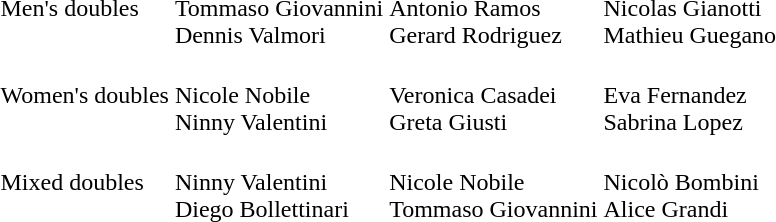<table>
<tr>
<td>Men's doubles</td>
<td nowrap><br>Tommaso Giovannini<br>Dennis Valmori</td>
<td><br>Antonio Ramos<br>Gerard Rodriguez</td>
<td nowrap><br>Nicolas Gianotti<br>Mathieu Guegano</td>
</tr>
<tr>
<td>Women's doubles</td>
<td><br>Nicole Nobile<br>Ninny Valentini</td>
<td><br>Veronica Casadei<br>Greta Giusti</td>
<td><br>Eva Fernandez<br>Sabrina Lopez</td>
</tr>
<tr>
<td>Mixed doubles</td>
<td><br>Ninny Valentini<br>Diego Bollettinari</td>
<td nowrap><br>Nicole Nobile<br>Tommaso Giovannini</td>
<td><br>Nicolò Bombini<br>Alice Grandi</td>
</tr>
</table>
